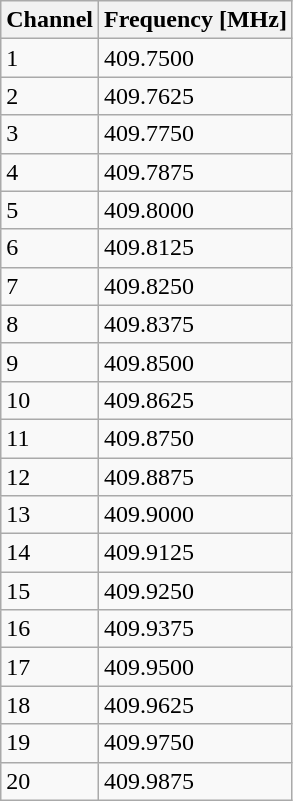<table class="wikitable floatright">
<tr>
<th>Channel</th>
<th>Frequency [MHz]</th>
</tr>
<tr>
<td>1</td>
<td>409.7500</td>
</tr>
<tr>
<td>2</td>
<td>409.7625</td>
</tr>
<tr>
<td>3</td>
<td>409.7750</td>
</tr>
<tr>
<td>4</td>
<td>409.7875</td>
</tr>
<tr>
<td>5</td>
<td>409.8000</td>
</tr>
<tr>
<td>6</td>
<td>409.8125</td>
</tr>
<tr>
<td>7</td>
<td>409.8250</td>
</tr>
<tr>
<td>8</td>
<td>409.8375</td>
</tr>
<tr>
<td>9</td>
<td>409.8500</td>
</tr>
<tr>
<td>10</td>
<td>409.8625</td>
</tr>
<tr>
<td>11</td>
<td>409.8750</td>
</tr>
<tr>
<td>12</td>
<td>409.8875</td>
</tr>
<tr>
<td>13</td>
<td>409.9000</td>
</tr>
<tr>
<td>14</td>
<td>409.9125</td>
</tr>
<tr>
<td>15</td>
<td>409.9250</td>
</tr>
<tr>
<td>16</td>
<td>409.9375</td>
</tr>
<tr>
<td>17</td>
<td>409.9500</td>
</tr>
<tr>
<td>18</td>
<td>409.9625</td>
</tr>
<tr>
<td>19</td>
<td>409.9750</td>
</tr>
<tr>
<td>20</td>
<td>409.9875</td>
</tr>
</table>
